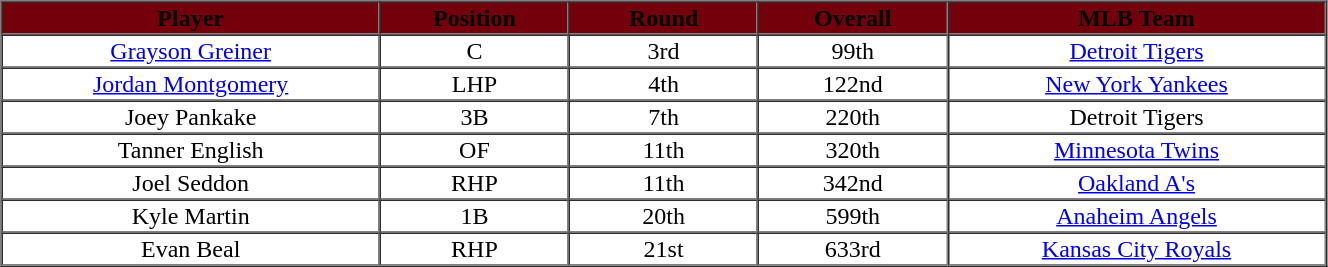<table cellpadding="1" border="1" cellspacing="0" width="70%">
<tr>
<th bgcolor="#73000A" width="20%"><span>Player</span></th>
<th bgcolor="#73000A" width="10%"><span>Position</span></th>
<th bgcolor="#73000A" width="10%"><span>Round</span></th>
<th bgcolor="#73000A" width="10%"><span>Overall</span></th>
<th bgcolor="#73000A" width="20%"><span>MLB Team</span></th>
</tr>
<tr align="center">
<td><a href='#'>Grayson Greiner</a></td>
<td>C</td>
<td>3rd</td>
<td>99th</td>
<td><a href='#'>Detroit Tigers</a></td>
</tr>
<tr align="center">
<td><a href='#'>Jordan Montgomery</a></td>
<td>LHP</td>
<td>4th</td>
<td>122nd</td>
<td><a href='#'>New York Yankees</a></td>
</tr>
<tr align="center">
<td>Joey Pankake</td>
<td>3B</td>
<td>7th</td>
<td>220th</td>
<td>Detroit Tigers</td>
</tr>
<tr align="center">
<td>Tanner English</td>
<td>OF</td>
<td>11th</td>
<td>320th</td>
<td><a href='#'>Minnesota Twins</a></td>
</tr>
<tr align="center">
<td>Joel Seddon</td>
<td>RHP</td>
<td>11th</td>
<td>342nd</td>
<td><a href='#'>Oakland A's</a></td>
</tr>
<tr align="center">
<td>Kyle Martin</td>
<td>1B</td>
<td>20th</td>
<td>599th</td>
<td><a href='#'>Anaheim Angels</a></td>
</tr>
<tr align="center">
<td>Evan Beal</td>
<td>RHP</td>
<td>21st</td>
<td>633rd</td>
<td><a href='#'>Kansas City Royals</a></td>
</tr>
<tr>
</tr>
</table>
